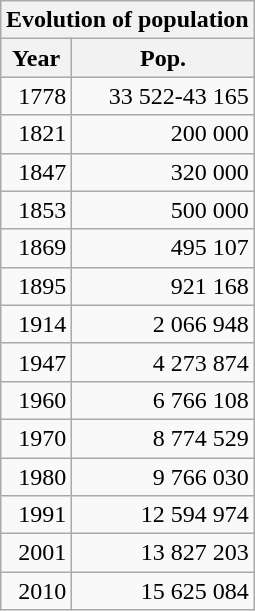<table class="wikitable sortable" style="float:right">
<tr>
<th colspan="4" align="center" bgcolor="#CDCDCD">Evolution of population</th>
</tr>
<tr align="center" bgcolor="#D5D5D5">
<th>Year</th>
<th>Pop.</th>
</tr>
<tr align="right">
<td>1778</td>
<td>33 522-43 165</td>
</tr>
<tr align="right">
<td>1821</td>
<td>200 000</td>
</tr>
<tr align="right">
<td>1847</td>
<td>320 000</td>
</tr>
<tr align="right">
<td>1853</td>
<td>500 000</td>
</tr>
<tr align="right">
<td>1869</td>
<td>495 107</td>
</tr>
<tr align="right">
<td>1895</td>
<td>921 168</td>
</tr>
<tr align="right">
<td>1914</td>
<td>2 066 948</td>
</tr>
<tr align="right">
<td>1947</td>
<td>4 273 874</td>
</tr>
<tr align="right">
<td>1960</td>
<td>6 766 108</td>
</tr>
<tr align="right">
<td>1970</td>
<td>8 774 529</td>
</tr>
<tr align="right">
<td>1980</td>
<td>9 766 030</td>
</tr>
<tr align="right">
<td>1991</td>
<td>12 594 974</td>
</tr>
<tr align="right">
<td>2001</td>
<td>13 827 203</td>
</tr>
<tr align="right">
<td>2010</td>
<td>15 625 084</td>
</tr>
</table>
